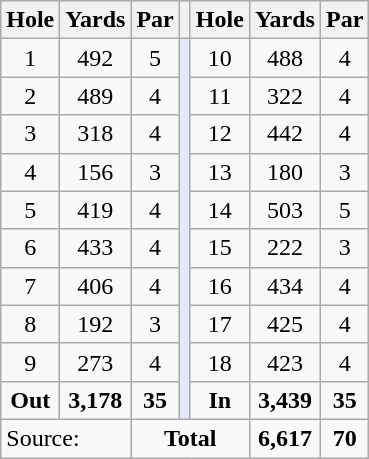<table class="wikitable" style="text-align:center;">
<tr>
<th>Hole</th>
<th>Yards</th>
<th>Par</th>
<th></th>
<th>Hole</th>
<th>Yards</th>
<th>Par</th>
</tr>
<tr>
<td>1</td>
<td>492</td>
<td>5</td>
<td rowspan="10" style="background:#E6E8FA;"></td>
<td>10</td>
<td>488</td>
<td>4</td>
</tr>
<tr>
<td>2</td>
<td>489</td>
<td>4</td>
<td>11</td>
<td>322</td>
<td>4</td>
</tr>
<tr>
<td>3</td>
<td>318</td>
<td>4</td>
<td>12</td>
<td>442</td>
<td>4</td>
</tr>
<tr>
<td>4</td>
<td>156</td>
<td>3</td>
<td>13</td>
<td>180</td>
<td>3</td>
</tr>
<tr>
<td>5</td>
<td>419</td>
<td>4</td>
<td>14</td>
<td>503</td>
<td>5</td>
</tr>
<tr>
<td>6</td>
<td>433</td>
<td>4</td>
<td>15</td>
<td>222</td>
<td>3</td>
</tr>
<tr>
<td>7</td>
<td>406</td>
<td>4</td>
<td>16</td>
<td>434</td>
<td>4</td>
</tr>
<tr>
<td>8</td>
<td>192</td>
<td>3</td>
<td>17</td>
<td>425</td>
<td>4</td>
</tr>
<tr>
<td>9</td>
<td>273</td>
<td>4</td>
<td>18</td>
<td>423</td>
<td>4</td>
</tr>
<tr>
<td><strong>Out</strong></td>
<td><strong>3,178</strong></td>
<td><strong>35</strong></td>
<td><strong>In</strong></td>
<td><strong>3,439</strong></td>
<td><strong>35</strong></td>
</tr>
<tr>
<td colspan="2" style="text-align:left;">Source:</td>
<td colspan="3"><strong>Total</strong></td>
<td><strong>6,617</strong></td>
<td><strong>70</strong></td>
</tr>
</table>
